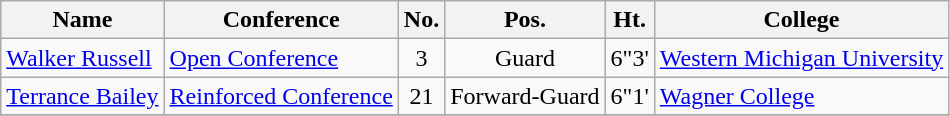<table class="wikitable" border="1">
<tr>
<th>Name</th>
<th>Conference</th>
<th>No.</th>
<th>Pos.</th>
<th>Ht.</th>
<th>College</th>
</tr>
<tr>
<td><a href='#'>Walker Russell</a></td>
<td><a href='#'>Open Conference</a></td>
<td align="center">3</td>
<td align="center">Guard</td>
<td align="center">6"3'</td>
<td><a href='#'>Western Michigan University</a></td>
</tr>
<tr>
<td><a href='#'>Terrance Bailey</a></td>
<td><a href='#'>Reinforced Conference</a></td>
<td align="center">21</td>
<td align="center">Forward-Guard</td>
<td align="center">6"1'</td>
<td><a href='#'>Wagner College</a></td>
</tr>
<tr>
</tr>
</table>
